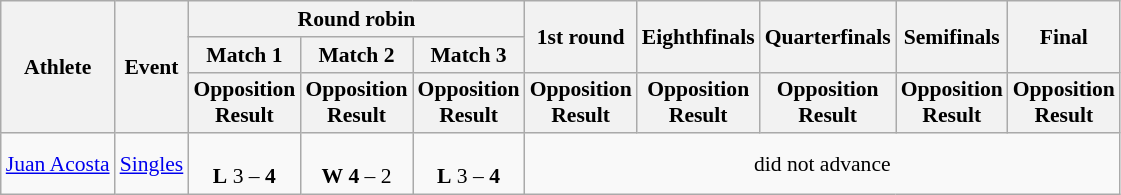<table class="wikitable" border="1" style="font-size:90%">
<tr>
<th rowspan=3>Athlete</th>
<th rowspan=3>Event</th>
<th colspan=3>Round robin</th>
<th rowspan=2>1st round</th>
<th rowspan=2>Eighthfinals</th>
<th rowspan=2>Quarterfinals</th>
<th rowspan=2>Semifinals</th>
<th rowspan=2>Final</th>
</tr>
<tr>
<th>Match 1</th>
<th>Match 2</th>
<th>Match 3</th>
</tr>
<tr>
<th>Opposition<br>Result</th>
<th>Opposition<br>Result</th>
<th>Opposition<br>Result</th>
<th>Opposition<br>Result</th>
<th>Opposition<br>Result</th>
<th>Opposition<br>Result</th>
<th>Opposition<br>Result</th>
<th>Opposition<br>Result</th>
</tr>
<tr>
<td><a href='#'>Juan Acosta</a></td>
<td><a href='#'>Singles</a></td>
<td align=center><br><strong>L</strong> 3 – <strong>4</strong></td>
<td align=center><br><strong>W</strong> <strong>4</strong> – 2</td>
<td align=center><br><strong>L</strong> 3 – <strong>4</strong></td>
<td align="center" colspan="7">did not advance</td>
</tr>
</table>
